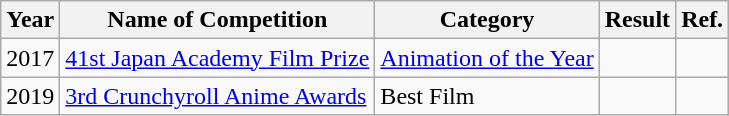<table class="wikitable">
<tr>
<th>Year</th>
<th>Name of Competition</th>
<th>Category</th>
<th>Result</th>
<th>Ref.</th>
</tr>
<tr>
<td>2017</td>
<td><a href='#'>41st Japan Academy Film Prize</a></td>
<td><a href='#'>Animation of the Year</a></td>
<td></td>
<td></td>
</tr>
<tr>
<td>2019</td>
<td><a href='#'>3rd Crunchyroll Anime Awards</a></td>
<td>Best Film</td>
<td></td>
<td></td>
</tr>
</table>
